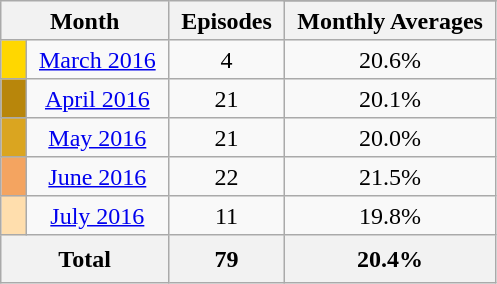<table class="wikitable plainrowheaders" style="text-align: center; line-height:25px;">
<tr class="wikitable" style="text-align: center;">
<th colspan="2" rowspan="2" style="padding: 0 8px;">Month</th>
<th rowspan="2" style="padding: 0 8px;">Episodes</th>
</tr>
<tr>
<th style="padding: 0 8px;">Monthly Averages</th>
</tr>
<tr>
<td style="padding: 0 8px; background:#FFD700;"></td>
<td style="padding: 0 8px;" '><a href='#'>March 2016</a></td>
<td style="padding: 0 8px;">4</td>
<td style="padding: 0 8px;">20.6%</td>
</tr>
<tr>
<td style="padding: 0 8px; background:#B8860B;"></td>
<td style="padding: 0 8px;" '><a href='#'>April 2016</a></td>
<td style="padding: 0 8px;">21</td>
<td style="padding: 0 8px;">20.1%</td>
</tr>
<tr>
<td style="padding: 0 8px; background:#DAA520;"></td>
<td style="padding: 0 8px;" '><a href='#'>May 2016</a></td>
<td style="padding: 0 8px;">21</td>
<td style="padding: 0 8px;">20.0%</td>
</tr>
<tr>
<td style="padding: 0 8px; background:#F4A460;"></td>
<td style="padding: 0 8px;" '><a href='#'>June 2016</a></td>
<td style="padding: 0 8px;">22</td>
<td style="padding: 0 8px;">21.5%</td>
</tr>
<tr>
<td style="padding: 0 8px; background:#FFDEAD;"></td>
<td style="padding: 0 8px;" '><a href='#'>July 2016</a></td>
<td style="padding: 0 8px;">11</td>
<td style="padding: 0 8px;">19.8%</td>
</tr>
<tr>
<th colspan="2">Total</th>
<th colspan="1">79</th>
<th colspan="2">20.4%</th>
</tr>
</table>
